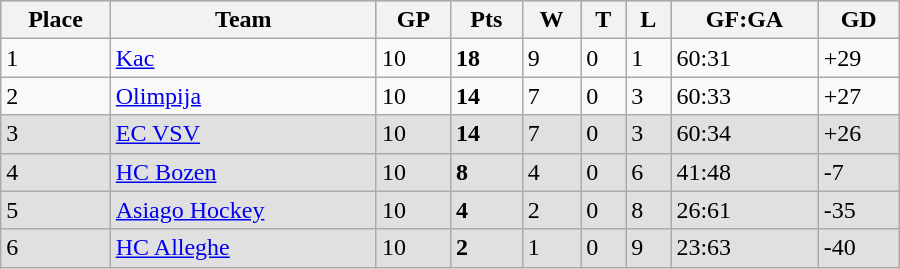<table class="wikitable" width="600px">
<tr style="background-color:#c0c0c0;">
<th>Place</th>
<th>Team</th>
<th>GP</th>
<th>Pts</th>
<th>W</th>
<th>T</th>
<th>L</th>
<th>GF:GA</th>
<th>GD</th>
</tr>
<tr>
<td>1</td>
<td> <a href='#'>Kac</a></td>
<td>10</td>
<td><strong>18</strong></td>
<td>9</td>
<td>0</td>
<td>1</td>
<td>60:31</td>
<td>+29</td>
</tr>
<tr>
<td>2</td>
<td> <a href='#'>Olimpija</a></td>
<td>10</td>
<td><strong>14</strong></td>
<td>7</td>
<td>0</td>
<td>3</td>
<td>60:33</td>
<td>+27</td>
</tr>
<tr bgcolor="#e0e0e0">
<td>3</td>
<td> <a href='#'>EC VSV</a></td>
<td>10</td>
<td><strong>14</strong></td>
<td>7</td>
<td>0</td>
<td>3</td>
<td>60:34</td>
<td>+26</td>
</tr>
<tr bgcolor="#e0e0e0">
<td>4</td>
<td> <a href='#'>HC Bozen</a></td>
<td>10</td>
<td><strong>8</strong></td>
<td>4</td>
<td>0</td>
<td>6</td>
<td>41:48</td>
<td>-7</td>
</tr>
<tr bgcolor="#e0e0e0">
<td>5</td>
<td> <a href='#'>Asiago Hockey</a></td>
<td>10</td>
<td><strong>4</strong></td>
<td>2</td>
<td>0</td>
<td>8</td>
<td>26:61</td>
<td>-35</td>
</tr>
<tr bgcolor="#e0e0e0">
<td>6</td>
<td> <a href='#'>HC Alleghe</a></td>
<td>10</td>
<td><strong>2</strong></td>
<td>1</td>
<td>0</td>
<td>9</td>
<td>23:63</td>
<td>-40</td>
</tr>
</table>
